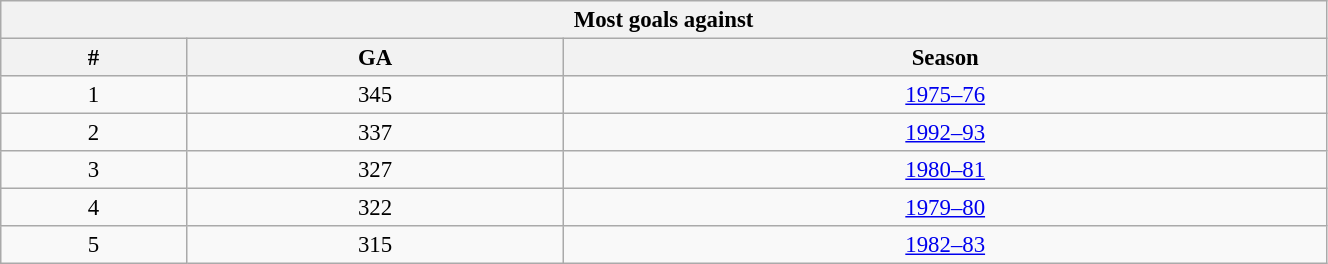<table class="wikitable" style="text-align: center; font-size: 95%" width="70%">
<tr>
<th colspan="3">Most goals against</th>
</tr>
<tr>
<th>#</th>
<th>GA</th>
<th>Season</th>
</tr>
<tr>
<td>1</td>
<td>345</td>
<td><a href='#'>1975–76</a></td>
</tr>
<tr>
<td>2</td>
<td>337</td>
<td><a href='#'>1992–93</a></td>
</tr>
<tr>
<td>3</td>
<td>327</td>
<td><a href='#'>1980–81</a></td>
</tr>
<tr>
<td>4</td>
<td>322</td>
<td><a href='#'>1979–80</a></td>
</tr>
<tr>
<td>5</td>
<td>315</td>
<td><a href='#'>1982–83</a></td>
</tr>
</table>
